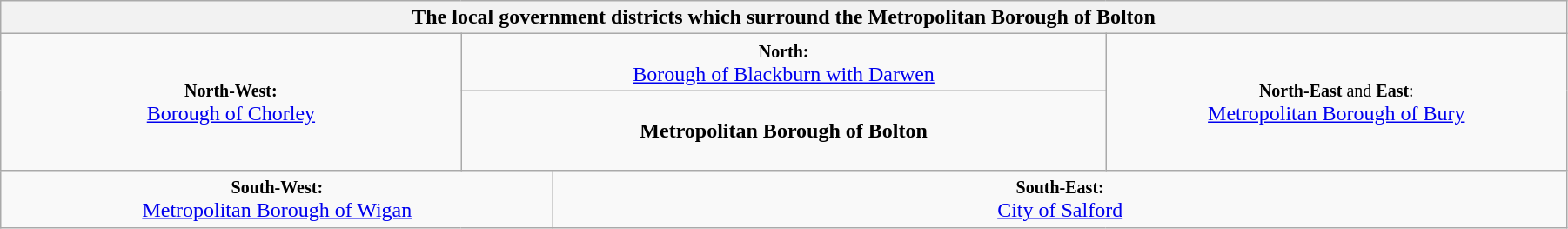<table class="wikitable" width=95%>
<tr>
<th colspan=6>The local government districts which surround the Metropolitan Borough of Bolton</th>
</tr>
<tr>
<td align=center rowspan=2 width=25%><small><strong>North-West:</strong></small><br><a href='#'>Borough of Chorley</a></td>
<td align=center colspan=2 width=35%><small><strong>North:</strong></small><br><a href='#'>Borough of Blackburn with Darwen</a></td>
<td align=center rowspan=2 width=25%><small><strong>North-East</strong> and <strong>East</strong>:</small><br><a href='#'>Metropolitan Borough of Bury</a></td>
</tr>
<tr>
<td align=center colspan=2 width=35%><br><span><strong>Metropolitan Borough of Bolton</strong></span><br><br></td>
</tr>
<tr>
<td align=center colspan=2 width=30%><small><strong>South-West:</strong></small><br><a href='#'>Metropolitan Borough of Wigan</a></td>
<td align=center colspan=2 width=30%><small><strong>South-East:</strong></small><br><a href='#'>City of Salford</a></td>
</tr>
</table>
